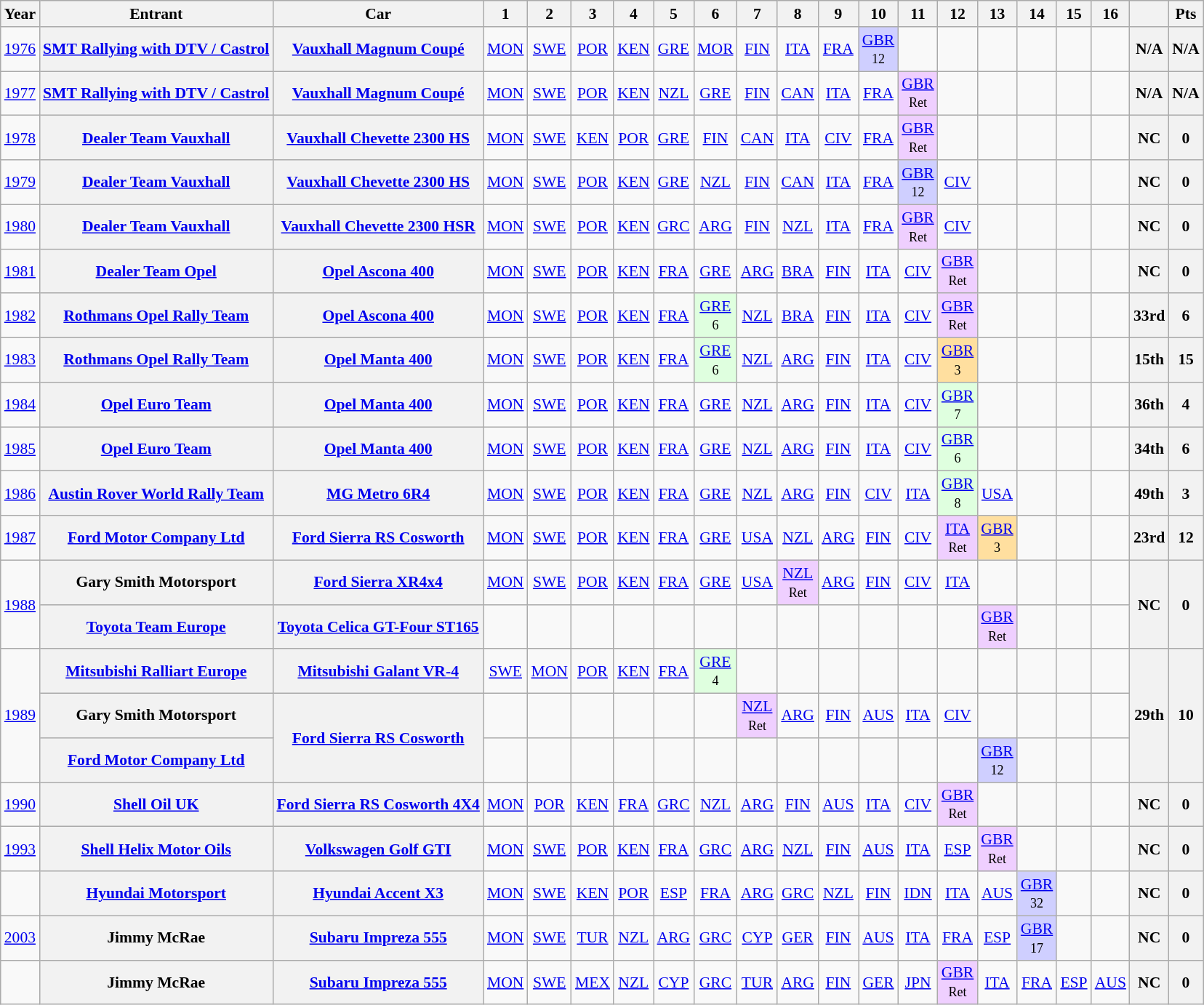<table class="wikitable" style="text-align:center; font-size:90%;">
<tr>
<th>Year</th>
<th>Entrant</th>
<th>Car</th>
<th>1</th>
<th>2</th>
<th>3</th>
<th>4</th>
<th>5</th>
<th>6</th>
<th>7</th>
<th>8</th>
<th>9</th>
<th>10</th>
<th>11</th>
<th>12</th>
<th>13</th>
<th>14</th>
<th>15</th>
<th>16</th>
<th></th>
<th>Pts</th>
</tr>
<tr>
<td><a href='#'>1976</a></td>
<th><a href='#'>SMT Rallying with DTV / Castrol</a></th>
<th><a href='#'>Vauxhall Magnum Coupé</a></th>
<td><a href='#'>MON</a></td>
<td><a href='#'>SWE</a></td>
<td><a href='#'>POR</a></td>
<td><a href='#'>KEN</a></td>
<td><a href='#'>GRE</a></td>
<td><a href='#'>MOR</a></td>
<td><a href='#'>FIN</a></td>
<td><a href='#'>ITA</a></td>
<td><a href='#'>FRA</a></td>
<td style="background:#CFCFFF;"><a href='#'>GBR</a><br><small>12</small></td>
<td></td>
<td></td>
<td></td>
<td></td>
<td></td>
<td></td>
<th>N/A</th>
<th>N/A</th>
</tr>
<tr>
<td><a href='#'>1977</a></td>
<th><a href='#'>SMT Rallying with DTV / Castrol</a></th>
<th><a href='#'>Vauxhall Magnum Coupé</a></th>
<td><a href='#'>MON</a></td>
<td><a href='#'>SWE</a></td>
<td><a href='#'>POR</a></td>
<td><a href='#'>KEN</a></td>
<td><a href='#'>NZL</a></td>
<td><a href='#'>GRE</a></td>
<td><a href='#'>FIN</a></td>
<td><a href='#'>CAN</a></td>
<td><a href='#'>ITA</a></td>
<td><a href='#'>FRA</a></td>
<td style="background:#EFCFFF;"><a href='#'>GBR</a><br><small>Ret</small></td>
<td></td>
<td></td>
<td></td>
<td></td>
<td></td>
<th>N/A</th>
<th>N/A</th>
</tr>
<tr>
<td><a href='#'>1978</a></td>
<th><a href='#'>Dealer Team Vauxhall</a></th>
<th><a href='#'>Vauxhall Chevette 2300 HS</a></th>
<td><a href='#'>MON</a></td>
<td><a href='#'>SWE</a></td>
<td><a href='#'>KEN</a></td>
<td><a href='#'>POR</a></td>
<td><a href='#'>GRE</a></td>
<td><a href='#'>FIN</a></td>
<td><a href='#'>CAN</a></td>
<td><a href='#'>ITA</a></td>
<td><a href='#'>CIV</a></td>
<td><a href='#'>FRA</a></td>
<td style="background:#EFCFFF;"><a href='#'>GBR</a><br><small>Ret</small></td>
<td></td>
<td></td>
<td></td>
<td></td>
<td></td>
<th>NC</th>
<th>0</th>
</tr>
<tr>
<td><a href='#'>1979</a></td>
<th><a href='#'>Dealer Team Vauxhall</a></th>
<th><a href='#'>Vauxhall Chevette 2300 HS</a></th>
<td><a href='#'>MON</a></td>
<td><a href='#'>SWE</a></td>
<td><a href='#'>POR</a></td>
<td><a href='#'>KEN</a></td>
<td><a href='#'>GRE</a></td>
<td><a href='#'>NZL</a></td>
<td><a href='#'>FIN</a></td>
<td><a href='#'>CAN</a></td>
<td><a href='#'>ITA</a></td>
<td><a href='#'>FRA</a></td>
<td style="background:#CFCFFF;"><a href='#'>GBR</a><br><small>12</small></td>
<td><a href='#'>CIV</a></td>
<td></td>
<td></td>
<td></td>
<td></td>
<th>NC</th>
<th>0</th>
</tr>
<tr>
<td><a href='#'>1980</a></td>
<th><a href='#'>Dealer Team Vauxhall</a></th>
<th><a href='#'>Vauxhall Chevette 2300 HSR</a></th>
<td><a href='#'>MON</a></td>
<td><a href='#'>SWE</a></td>
<td><a href='#'>POR</a></td>
<td><a href='#'>KEN</a></td>
<td><a href='#'>GRC</a></td>
<td><a href='#'>ARG</a></td>
<td><a href='#'>FIN</a></td>
<td><a href='#'>NZL</a></td>
<td><a href='#'>ITA</a></td>
<td><a href='#'>FRA</a></td>
<td style="background:#EFCFFF;"><a href='#'>GBR</a><br><small>Ret</small></td>
<td><a href='#'>CIV</a></td>
<td></td>
<td></td>
<td></td>
<td></td>
<th>NC</th>
<th>0</th>
</tr>
<tr>
<td><a href='#'>1981</a></td>
<th><a href='#'>Dealer Team Opel</a></th>
<th><a href='#'>Opel Ascona 400</a></th>
<td><a href='#'>MON</a></td>
<td><a href='#'>SWE</a></td>
<td><a href='#'>POR</a></td>
<td><a href='#'>KEN</a></td>
<td><a href='#'>FRA</a></td>
<td><a href='#'>GRE</a></td>
<td><a href='#'>ARG</a></td>
<td><a href='#'>BRA</a></td>
<td><a href='#'>FIN</a></td>
<td><a href='#'>ITA</a></td>
<td><a href='#'>CIV</a></td>
<td style="background:#EFCFFF;"><a href='#'>GBR</a><br><small>Ret</small></td>
<td></td>
<td></td>
<td></td>
<td></td>
<th>NC</th>
<th>0</th>
</tr>
<tr>
<td><a href='#'>1982</a></td>
<th><a href='#'>Rothmans Opel Rally Team</a></th>
<th><a href='#'>Opel Ascona 400</a></th>
<td><a href='#'>MON</a></td>
<td><a href='#'>SWE</a></td>
<td><a href='#'>POR</a></td>
<td><a href='#'>KEN</a></td>
<td><a href='#'>FRA</a></td>
<td style="background:#DFFFDF;"><a href='#'>GRE</a><br><small>6</small></td>
<td><a href='#'>NZL</a></td>
<td><a href='#'>BRA</a></td>
<td><a href='#'>FIN</a></td>
<td><a href='#'>ITA</a></td>
<td><a href='#'>CIV</a></td>
<td style="background:#EFCFFF;"><a href='#'>GBR</a><br><small>Ret</small></td>
<td></td>
<td></td>
<td></td>
<td></td>
<th>33rd</th>
<th>6</th>
</tr>
<tr>
<td><a href='#'>1983</a></td>
<th><a href='#'>Rothmans Opel Rally Team</a></th>
<th><a href='#'>Opel Manta 400</a></th>
<td><a href='#'>MON</a></td>
<td><a href='#'>SWE</a></td>
<td><a href='#'>POR</a></td>
<td><a href='#'>KEN</a></td>
<td><a href='#'>FRA</a></td>
<td style="background:#DFFFDF;"><a href='#'>GRE</a><br><small>6</small></td>
<td><a href='#'>NZL</a></td>
<td><a href='#'>ARG</a></td>
<td><a href='#'>FIN</a></td>
<td><a href='#'>ITA</a></td>
<td><a href='#'>CIV</a></td>
<td style="background:#FFDF9F;"><a href='#'>GBR</a><br><small>3</small></td>
<td></td>
<td></td>
<td></td>
<td></td>
<th>15th</th>
<th>15</th>
</tr>
<tr>
<td><a href='#'>1984</a></td>
<th><a href='#'>Opel Euro Team</a></th>
<th><a href='#'>Opel Manta 400</a></th>
<td><a href='#'>MON</a></td>
<td><a href='#'>SWE</a></td>
<td><a href='#'>POR</a></td>
<td><a href='#'>KEN</a></td>
<td><a href='#'>FRA</a></td>
<td><a href='#'>GRE</a></td>
<td><a href='#'>NZL</a></td>
<td><a href='#'>ARG</a></td>
<td><a href='#'>FIN</a></td>
<td><a href='#'>ITA</a></td>
<td><a href='#'>CIV</a></td>
<td style="background:#DFFFDF;"><a href='#'>GBR</a><br><small>7</small></td>
<td></td>
<td></td>
<td></td>
<td></td>
<th>36th</th>
<th>4</th>
</tr>
<tr>
<td><a href='#'>1985</a></td>
<th><a href='#'>Opel Euro Team</a></th>
<th><a href='#'>Opel Manta 400</a></th>
<td><a href='#'>MON</a></td>
<td><a href='#'>SWE</a></td>
<td><a href='#'>POR</a></td>
<td><a href='#'>KEN</a></td>
<td><a href='#'>FRA</a></td>
<td><a href='#'>GRE</a></td>
<td><a href='#'>NZL</a></td>
<td><a href='#'>ARG</a></td>
<td><a href='#'>FIN</a></td>
<td><a href='#'>ITA</a></td>
<td><a href='#'>CIV</a></td>
<td style="background:#DFFFDF;"><a href='#'>GBR</a><br><small>6</small></td>
<td></td>
<td></td>
<td></td>
<td></td>
<th>34th</th>
<th>6</th>
</tr>
<tr>
<td><a href='#'>1986</a></td>
<th><a href='#'>Austin Rover World Rally Team</a></th>
<th><a href='#'>MG Metro 6R4</a></th>
<td><a href='#'>MON</a></td>
<td><a href='#'>SWE</a></td>
<td><a href='#'>POR</a></td>
<td><a href='#'>KEN</a></td>
<td><a href='#'>FRA</a></td>
<td><a href='#'>GRE</a></td>
<td><a href='#'>NZL</a></td>
<td><a href='#'>ARG</a></td>
<td><a href='#'>FIN</a></td>
<td><a href='#'>CIV</a></td>
<td><a href='#'>ITA</a></td>
<td style="background:#DFFFDF;"><a href='#'>GBR</a><br><small>8</small></td>
<td><a href='#'>USA</a></td>
<td></td>
<td></td>
<td></td>
<th>49th</th>
<th>3</th>
</tr>
<tr>
<td><a href='#'>1987</a></td>
<th><a href='#'>Ford Motor Company Ltd</a></th>
<th><a href='#'>Ford Sierra RS Cosworth</a></th>
<td><a href='#'>MON</a></td>
<td><a href='#'>SWE</a></td>
<td><a href='#'>POR</a></td>
<td><a href='#'>KEN</a></td>
<td><a href='#'>FRA</a></td>
<td><a href='#'>GRE</a></td>
<td><a href='#'>USA</a></td>
<td><a href='#'>NZL</a></td>
<td><a href='#'>ARG</a></td>
<td><a href='#'>FIN</a></td>
<td><a href='#'>CIV</a></td>
<td style="background:#EFCFFF;"><a href='#'>ITA</a><br><small>Ret</small></td>
<td style="background:#FFDF9F;"><a href='#'>GBR</a><br><small>3</small></td>
<td></td>
<td></td>
<td></td>
<th>23rd</th>
<th>12</th>
</tr>
<tr>
<td rowspan=2><a href='#'>1988</a></td>
<th>Gary Smith Motorsport</th>
<th><a href='#'>Ford Sierra XR4x4</a></th>
<td><a href='#'>MON</a></td>
<td><a href='#'>SWE</a></td>
<td><a href='#'>POR</a></td>
<td><a href='#'>KEN</a></td>
<td><a href='#'>FRA</a></td>
<td><a href='#'>GRE</a></td>
<td><a href='#'>USA</a></td>
<td style="background:#EFCFFF;"><a href='#'>NZL</a><br><small>Ret</small></td>
<td><a href='#'>ARG</a></td>
<td><a href='#'>FIN</a></td>
<td><a href='#'>CIV</a></td>
<td><a href='#'>ITA</a></td>
<td></td>
<td></td>
<td></td>
<td></td>
<th rowspan=2>NC</th>
<th rowspan=2>0</th>
</tr>
<tr>
<th><a href='#'>Toyota Team Europe</a></th>
<th><a href='#'>Toyota Celica GT-Four ST165</a></th>
<td></td>
<td></td>
<td></td>
<td></td>
<td></td>
<td></td>
<td></td>
<td></td>
<td></td>
<td></td>
<td></td>
<td></td>
<td style="background:#EFCFFF;"><a href='#'>GBR</a><br><small>Ret</small></td>
<td></td>
<td></td>
<td></td>
</tr>
<tr>
<td rowspan=3><a href='#'>1989</a></td>
<th><a href='#'>Mitsubishi Ralliart Europe</a></th>
<th><a href='#'>Mitsubishi Galant VR-4</a></th>
<td><a href='#'>SWE</a></td>
<td><a href='#'>MON</a></td>
<td><a href='#'>POR</a></td>
<td><a href='#'>KEN</a></td>
<td><a href='#'>FRA</a></td>
<td style="background:#DFFFDF;"><a href='#'>GRE</a><br><small>4</small></td>
<td></td>
<td></td>
<td></td>
<td></td>
<td></td>
<td></td>
<td></td>
<td></td>
<td></td>
<td></td>
<th rowspan=3>29th</th>
<th rowspan=3>10</th>
</tr>
<tr>
<th>Gary Smith Motorsport</th>
<th rowspan=2><a href='#'>Ford Sierra RS Cosworth</a></th>
<td></td>
<td></td>
<td></td>
<td></td>
<td></td>
<td></td>
<td style="background:#EFCFFF;"><a href='#'>NZL</a><br><small>Ret</small></td>
<td><a href='#'>ARG</a></td>
<td><a href='#'>FIN</a></td>
<td><a href='#'>AUS</a></td>
<td><a href='#'>ITA</a></td>
<td><a href='#'>CIV</a></td>
<td></td>
<td></td>
<td></td>
<td></td>
</tr>
<tr>
<th><a href='#'>Ford Motor Company Ltd</a></th>
<td></td>
<td></td>
<td></td>
<td></td>
<td></td>
<td></td>
<td></td>
<td></td>
<td></td>
<td></td>
<td></td>
<td></td>
<td style="background:#CFCFFF;"><a href='#'>GBR</a><br><small>12</small></td>
<td></td>
<td></td>
<td></td>
</tr>
<tr>
<td><a href='#'>1990</a></td>
<th><a href='#'>Shell Oil UK</a></th>
<th><a href='#'>Ford Sierra RS Cosworth 4X4</a></th>
<td><a href='#'>MON</a></td>
<td><a href='#'>POR</a></td>
<td><a href='#'>KEN</a></td>
<td><a href='#'>FRA</a></td>
<td><a href='#'>GRC</a></td>
<td><a href='#'>NZL</a></td>
<td><a href='#'>ARG</a></td>
<td><a href='#'>FIN</a></td>
<td><a href='#'>AUS</a></td>
<td><a href='#'>ITA</a></td>
<td><a href='#'>CIV</a></td>
<td style="background:#EFCFFF;"><a href='#'>GBR</a><br><small>Ret</small></td>
<td></td>
<td></td>
<td></td>
<td></td>
<th>NC</th>
<th>0</th>
</tr>
<tr>
<td><a href='#'>1993</a></td>
<th><a href='#'>Shell Helix Motor Oils</a></th>
<th><a href='#'>Volkswagen Golf GTI</a></th>
<td><a href='#'>MON</a></td>
<td><a href='#'>SWE</a></td>
<td><a href='#'>POR</a></td>
<td><a href='#'>KEN</a></td>
<td><a href='#'>FRA</a></td>
<td><a href='#'>GRC</a></td>
<td><a href='#'>ARG</a></td>
<td><a href='#'>NZL</a></td>
<td><a href='#'>FIN</a></td>
<td><a href='#'>AUS</a></td>
<td><a href='#'>ITA</a></td>
<td><a href='#'>ESP</a></td>
<td style="background:#EFCFFF;"><a href='#'>GBR</a><br><small>Ret</small></td>
<td></td>
<td></td>
<td></td>
<th>NC</th>
<th>0</th>
</tr>
<tr>
<td></td>
<th><a href='#'>Hyundai Motorsport</a></th>
<th><a href='#'>Hyundai Accent X3</a></th>
<td><a href='#'>MON</a></td>
<td><a href='#'>SWE</a></td>
<td><a href='#'>KEN</a></td>
<td><a href='#'>POR</a></td>
<td><a href='#'>ESP</a></td>
<td><a href='#'>FRA</a></td>
<td><a href='#'>ARG</a></td>
<td><a href='#'>GRC</a></td>
<td><a href='#'>NZL</a></td>
<td><a href='#'>FIN</a></td>
<td><a href='#'>IDN</a></td>
<td><a href='#'>ITA</a></td>
<td><a href='#'>AUS</a></td>
<td style="background:#CFCFFF;"><a href='#'>GBR</a><br><small>32</small></td>
<td></td>
<td></td>
<th>NC</th>
<th>0</th>
</tr>
<tr>
<td><a href='#'>2003</a></td>
<th>Jimmy McRae</th>
<th><a href='#'>Subaru Impreza 555</a></th>
<td><a href='#'>MON</a></td>
<td><a href='#'>SWE</a></td>
<td><a href='#'>TUR</a></td>
<td><a href='#'>NZL</a></td>
<td><a href='#'>ARG</a></td>
<td><a href='#'>GRC</a></td>
<td><a href='#'>CYP</a></td>
<td><a href='#'>GER</a></td>
<td><a href='#'>FIN</a></td>
<td><a href='#'>AUS</a></td>
<td><a href='#'>ITA</a></td>
<td><a href='#'>FRA</a></td>
<td><a href='#'>ESP</a></td>
<td style="background:#CFCFFF;"><a href='#'>GBR</a><br><small>17</small></td>
<td></td>
<td></td>
<th>NC</th>
<th>0</th>
</tr>
<tr>
<td></td>
<th>Jimmy McRae</th>
<th><a href='#'>Subaru Impreza 555</a></th>
<td><a href='#'>MON</a></td>
<td><a href='#'>SWE</a></td>
<td><a href='#'>MEX</a></td>
<td><a href='#'>NZL</a></td>
<td><a href='#'>CYP</a></td>
<td><a href='#'>GRC</a></td>
<td><a href='#'>TUR</a></td>
<td><a href='#'>ARG</a></td>
<td><a href='#'>FIN</a></td>
<td><a href='#'>GER</a></td>
<td><a href='#'>JPN</a></td>
<td style="background:#EFCFFF;"><a href='#'>GBR</a><br><small>Ret</small></td>
<td><a href='#'>ITA</a></td>
<td><a href='#'>FRA</a></td>
<td><a href='#'>ESP</a></td>
<td><a href='#'>AUS</a></td>
<th>NC</th>
<th>0</th>
</tr>
</table>
